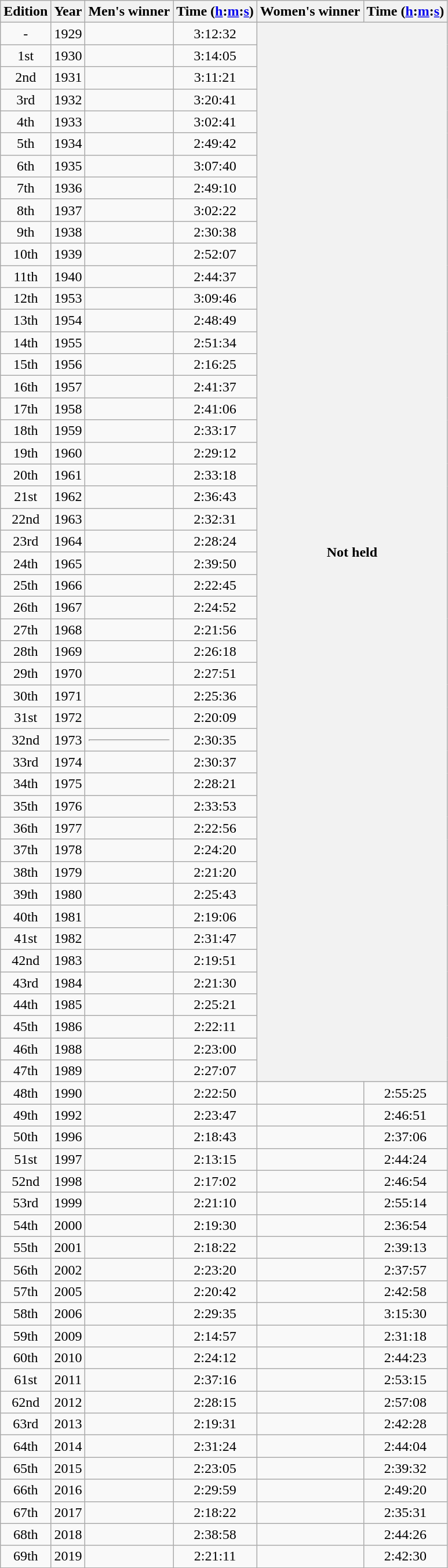<table class="wikitable sortable" style="text-align:center">
<tr>
<th class=unsortable>Edition</th>
<th>Year</th>
<th>Men's winner</th>
<th>Time (<a href='#'>h</a>:<a href='#'>m</a>:<a href='#'>s</a>)</th>
<th>Women's winner</th>
<th>Time (<a href='#'>h</a>:<a href='#'>m</a>:<a href='#'>s</a>)</th>
</tr>
<tr>
<td>-</td>
<td>1929</td>
<td align=left></td>
<td>3:12:32</td>
<th rowspan=48 colspan=2>Not held</th>
</tr>
<tr>
<td>1st</td>
<td>1930</td>
<td align=left></td>
<td>3:14:05</td>
</tr>
<tr>
<td>2nd</td>
<td>1931</td>
<td align=left></td>
<td>3:11:21</td>
</tr>
<tr>
<td>3rd</td>
<td>1932</td>
<td align=left></td>
<td>3:20:41</td>
</tr>
<tr>
<td>4th</td>
<td>1933</td>
<td align=left></td>
<td>3:02:41</td>
</tr>
<tr>
<td>5th</td>
<td>1934</td>
<td align=left></td>
<td>2:49:42</td>
</tr>
<tr>
<td>6th</td>
<td>1935</td>
<td align=left></td>
<td>3:07:40</td>
</tr>
<tr>
<td>7th</td>
<td>1936</td>
<td align=left></td>
<td>2:49:10</td>
</tr>
<tr>
<td>8th</td>
<td>1937</td>
<td align=left></td>
<td>3:02:22</td>
</tr>
<tr>
<td>9th</td>
<td>1938</td>
<td align=left></td>
<td>2:30:38</td>
</tr>
<tr>
<td>10th</td>
<td>1939</td>
<td align=left></td>
<td>2:52:07</td>
</tr>
<tr>
<td>11th</td>
<td>1940</td>
<td align=left></td>
<td>2:44:37</td>
</tr>
<tr>
<td>12th</td>
<td>1953</td>
<td align=left></td>
<td>3:09:46</td>
</tr>
<tr>
<td>13th</td>
<td>1954</td>
<td align=left></td>
<td>2:48:49</td>
</tr>
<tr>
<td>14th</td>
<td>1955</td>
<td align=left></td>
<td>2:51:34</td>
</tr>
<tr>
<td>15th</td>
<td>1956</td>
<td align=left></td>
<td>2:16:25</td>
</tr>
<tr>
<td>16th</td>
<td>1957</td>
<td align=left></td>
<td>2:41:37</td>
</tr>
<tr>
<td>17th</td>
<td>1958</td>
<td align=left></td>
<td>2:41:06</td>
</tr>
<tr>
<td>18th</td>
<td>1959</td>
<td align=left></td>
<td>2:33:17</td>
</tr>
<tr>
<td>19th</td>
<td>1960</td>
<td align=left></td>
<td>2:29:12</td>
</tr>
<tr>
<td>20th</td>
<td>1961</td>
<td align=left></td>
<td>2:33:18</td>
</tr>
<tr>
<td>21st</td>
<td>1962</td>
<td align=left></td>
<td>2:36:43</td>
</tr>
<tr>
<td>22nd</td>
<td>1963</td>
<td align=left></td>
<td>2:32:31</td>
</tr>
<tr>
<td>23rd</td>
<td>1964</td>
<td align=left></td>
<td>2:28:24</td>
</tr>
<tr>
<td>24th</td>
<td>1965</td>
<td align=left></td>
<td>2:39:50</td>
</tr>
<tr>
<td>25th</td>
<td>1966</td>
<td align=left></td>
<td>2:22:45</td>
</tr>
<tr>
<td>26th</td>
<td>1967</td>
<td align=left></td>
<td>2:24:52</td>
</tr>
<tr>
<td>27th</td>
<td>1968</td>
<td align=left></td>
<td>2:21:56</td>
</tr>
<tr>
<td>28th</td>
<td>1969</td>
<td align=left></td>
<td>2:26:18</td>
</tr>
<tr>
<td>29th</td>
<td>1970</td>
<td align=left></td>
<td>2:27:51</td>
</tr>
<tr>
<td>30th</td>
<td>1971</td>
<td align=left></td>
<td>2:25:36</td>
</tr>
<tr>
<td>31st</td>
<td>1972</td>
<td align=left></td>
<td>2:20:09</td>
</tr>
<tr>
<td>32nd</td>
<td>1973</td>
<td align=left><hr></td>
<td>2:30:35</td>
</tr>
<tr>
<td>33rd</td>
<td>1974</td>
<td align=left></td>
<td>2:30:37</td>
</tr>
<tr>
<td>34th</td>
<td>1975</td>
<td align=left></td>
<td>2:28:21</td>
</tr>
<tr>
<td>35th</td>
<td>1976</td>
<td align=left></td>
<td>2:33:53</td>
</tr>
<tr>
<td>36th</td>
<td>1977</td>
<td align=left></td>
<td>2:22:56</td>
</tr>
<tr>
<td>37th</td>
<td>1978</td>
<td align=left></td>
<td>2:24:20</td>
</tr>
<tr>
<td>38th</td>
<td>1979</td>
<td align=left></td>
<td>2:21:20</td>
</tr>
<tr>
<td>39th</td>
<td>1980</td>
<td align=left></td>
<td>2:25:43</td>
</tr>
<tr>
<td>40th</td>
<td>1981</td>
<td align=left></td>
<td>2:19:06</td>
</tr>
<tr>
<td>41st</td>
<td>1982</td>
<td align=left></td>
<td>2:31:47</td>
</tr>
<tr>
<td>42nd</td>
<td>1983</td>
<td align=left></td>
<td>2:19:51</td>
</tr>
<tr>
<td>43rd</td>
<td>1984</td>
<td align=left></td>
<td>2:21:30</td>
</tr>
<tr>
<td>44th</td>
<td>1985</td>
<td align=left></td>
<td>2:25:21</td>
</tr>
<tr>
<td>45th</td>
<td>1986</td>
<td align=left></td>
<td>2:22:11</td>
</tr>
<tr>
<td>46th</td>
<td>1988</td>
<td align=left></td>
<td>2:23:00</td>
</tr>
<tr>
<td>47th</td>
<td>1989</td>
<td align=left></td>
<td>2:27:07</td>
</tr>
<tr>
<td>48th</td>
<td>1990</td>
<td align=left></td>
<td>2:22:50</td>
<td align=left></td>
<td>2:55:25</td>
</tr>
<tr>
<td>49th</td>
<td>1992</td>
<td align=left></td>
<td>2:23:47</td>
<td align=left></td>
<td>2:46:51</td>
</tr>
<tr>
<td>50th</td>
<td>1996</td>
<td align=left></td>
<td>2:18:43</td>
<td align=left></td>
<td>2:37:06</td>
</tr>
<tr>
<td>51st</td>
<td>1997</td>
<td align=left></td>
<td>2:13:15</td>
<td align=left></td>
<td>2:44:24</td>
</tr>
<tr>
<td>52nd</td>
<td>1998</td>
<td align=left></td>
<td>2:17:02</td>
<td align=left></td>
<td>2:46:54</td>
</tr>
<tr>
<td>53rd</td>
<td>1999</td>
<td align=left></td>
<td>2:21:10</td>
<td align=left></td>
<td>2:55:14</td>
</tr>
<tr>
<td>54th</td>
<td>2000</td>
<td align=left></td>
<td>2:19:30</td>
<td align=left></td>
<td>2:36:54</td>
</tr>
<tr>
<td>55th</td>
<td>2001</td>
<td align=left></td>
<td>2:18:22</td>
<td align=left></td>
<td>2:39:13</td>
</tr>
<tr>
<td>56th</td>
<td>2002</td>
<td align=left></td>
<td>2:23:20</td>
<td align=left></td>
<td>2:37:57</td>
</tr>
<tr>
<td>57th</td>
<td>2005</td>
<td align=left></td>
<td>2:20:42</td>
<td align=left></td>
<td>2:42:58</td>
</tr>
<tr>
<td>58th</td>
<td>2006</td>
<td align=left></td>
<td>2:29:35</td>
<td align=left></td>
<td>3:15:30</td>
</tr>
<tr>
<td>59th</td>
<td>2009</td>
<td align=left></td>
<td>2:14:57</td>
<td align=left></td>
<td>2:31:18</td>
</tr>
<tr>
<td>60th</td>
<td>2010</td>
<td align=left></td>
<td>2:24:12</td>
<td align=left></td>
<td>2:44:23</td>
</tr>
<tr>
<td>61st</td>
<td>2011</td>
<td align=left></td>
<td>2:37:16</td>
<td align=left></td>
<td>2:53:15</td>
</tr>
<tr>
<td>62nd</td>
<td>2012</td>
<td align=left></td>
<td>2:28:15</td>
<td align=left></td>
<td>2:57:08</td>
</tr>
<tr>
<td>63rd</td>
<td>2013</td>
<td align=left></td>
<td>2:19:31</td>
<td align=left></td>
<td>2:42:28</td>
</tr>
<tr>
<td>64th</td>
<td>2014</td>
<td align=left></td>
<td>2:31:24</td>
<td align=left></td>
<td>2:44:04</td>
</tr>
<tr>
<td>65th</td>
<td>2015</td>
<td align=left></td>
<td>2:23:05</td>
<td align=left></td>
<td>2:39:32</td>
</tr>
<tr>
<td>66th</td>
<td>2016</td>
<td align=left></td>
<td>2:29:59</td>
<td align=left></td>
<td>2:49:20</td>
</tr>
<tr>
<td>67th</td>
<td>2017</td>
<td align=left></td>
<td>2:18:22</td>
<td align=left></td>
<td>2:35:31</td>
</tr>
<tr>
<td>68th</td>
<td>2018</td>
<td align=left></td>
<td>2:38:58</td>
<td align=left></td>
<td>2:44:26</td>
</tr>
<tr>
<td>69th</td>
<td>2019</td>
<td align=left></td>
<td>2:21:11</td>
<td align=left></td>
<td>2:42:30</td>
</tr>
</table>
